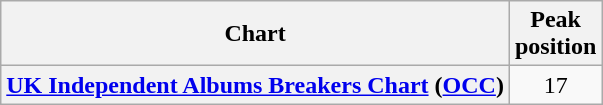<table class="wikitable plainrowheaders sortable" style="text-align:center">
<tr>
<th scope="col">Chart</th>
<th scope="col">Peak<br>position</th>
</tr>
<tr>
<th scope="row"><a href='#'>UK Independent Albums Breakers Chart</a> (<a href='#'>OCC</a>)</th>
<td>17</td>
</tr>
</table>
